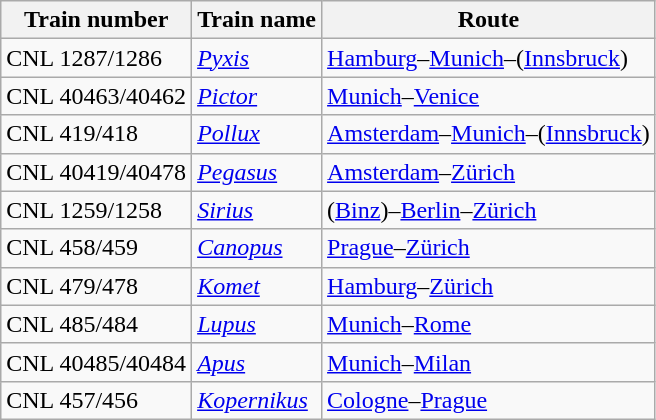<table class="wikitable float-right">
<tr class="hintergrundfarbe5">
<th style="width:100px;">Train number</th>
<th>Train name</th>
<th>Route</th>
</tr>
<tr>
<td>CNL 1287/1286</td>
<td><em><a href='#'>Pyxis</a></em></td>
<td><a href='#'>Hamburg</a>–<a href='#'>Munich</a>–(<a href='#'>Innsbruck</a>)</td>
</tr>
<tr>
<td>CNL 40463/40462</td>
<td><em><a href='#'>Pictor</a></em></td>
<td><a href='#'>Munich</a>–<a href='#'>Venice</a></td>
</tr>
<tr>
<td>CNL 419/418</td>
<td><a href='#'><em>Pollux</em></a></td>
<td><a href='#'>Amsterdam</a>–<a href='#'>Munich</a>–(<a href='#'>Innsbruck</a>)</td>
</tr>
<tr>
<td>CNL 40419/40478</td>
<td><em><a href='#'>Pegasus</a></em></td>
<td><a href='#'>Amsterdam</a>–<a href='#'>Zürich</a></td>
</tr>
<tr>
<td>CNL 1259/1258</td>
<td><em><a href='#'>Sirius</a></em></td>
<td>(<a href='#'>Binz</a>)–<a href='#'>Berlin</a>–<a href='#'>Zürich</a></td>
</tr>
<tr>
<td>CNL 458/459</td>
<td><em><a href='#'>Canopus</a></em></td>
<td><a href='#'>Prague</a>–<a href='#'>Zürich</a></td>
</tr>
<tr>
<td>CNL 479/478</td>
<td><a href='#'><em>Komet</em></a></td>
<td><a href='#'>Hamburg</a>–<a href='#'>Zürich</a></td>
</tr>
<tr>
<td>CNL 485/484</td>
<td><a href='#'><em>Lupus</em></a></td>
<td><a href='#'>Munich</a>–<a href='#'>Rome</a></td>
</tr>
<tr>
<td>CNL 40485/40484</td>
<td><em><a href='#'>Apus</a></em></td>
<td><a href='#'>Munich</a>–<a href='#'>Milan</a></td>
</tr>
<tr>
<td>CNL 457/456</td>
<td><a href='#'><em>Kopernikus</em></a></td>
<td><a href='#'>Cologne</a>–<a href='#'>Prague</a></td>
</tr>
</table>
